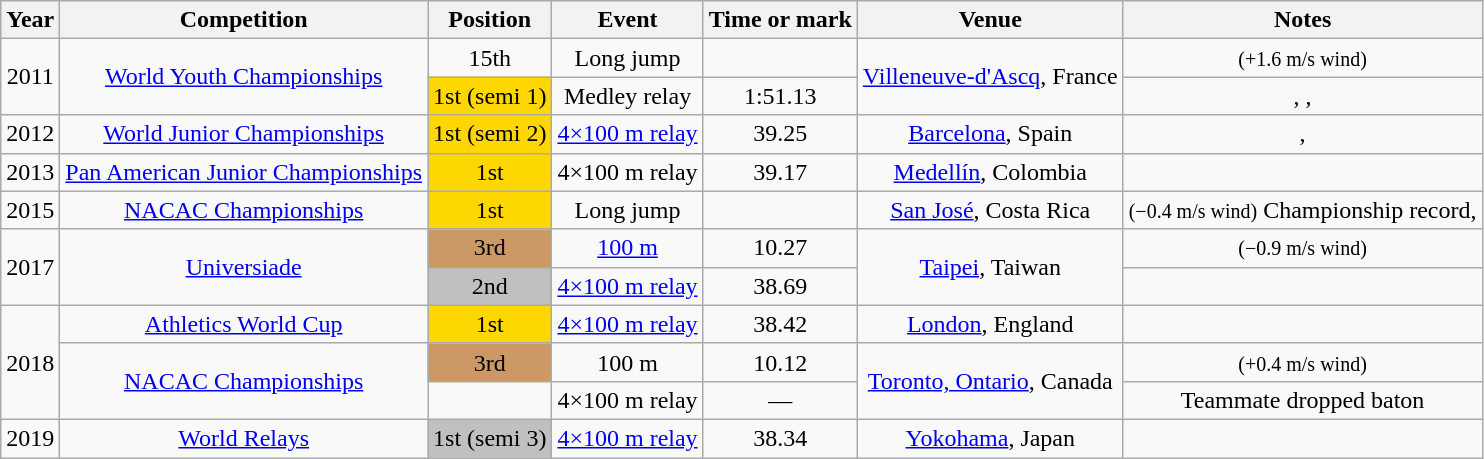<table class="wikitable sortable" style=text-align:center>
<tr>
<th>Year</th>
<th>Competition</th>
<th>Position</th>
<th>Event</th>
<th>Time or mark</th>
<th>Venue</th>
<th>Notes</th>
</tr>
<tr>
<td rowspan=2>2011</td>
<td rowspan=2><a href='#'>World Youth Championships</a></td>
<td>15th</td>
<td>Long jump</td>
<td data-sort-value="Long jump 7.11"></td>
<td rowspan=2><a href='#'>Villeneuve-d'Ascq</a>, France</td>
<td><small>(+1.6 m/s wind)</small></td>
</tr>
<tr>
<td bgcolor=gold>1st (semi 1)</td>
<td data-sort-value="800 relay">Medley relay</td>
<td data-sort-value=111.13>1:51.13</td>
<td>, , </td>
</tr>
<tr>
<td>2012</td>
<td><a href='#'>World Junior Championships</a></td>
<td bgcolor=gold>1st (semi 2)</td>
<td data-sort-value="400 relay"><a href='#'>4×100 m relay</a></td>
<td>39.25</td>
<td><a href='#'>Barcelona</a>, Spain</td>
<td>, </td>
</tr>
<tr>
<td>2013</td>
<td><a href='#'>Pan American Junior Championships</a></td>
<td bgcolor=gold>1st</td>
<td data-sort-value="400 relay">4×100 m relay</td>
<td>39.17</td>
<td><a href='#'>Medellín</a>, Colombia</td>
<td></td>
</tr>
<tr>
<td>2015</td>
<td><a href='#'>NACAC Championships</a></td>
<td bgcolor=gold>1st</td>
<td>Long jump</td>
<td data-sort-value="Long jump 8.06"></td>
<td><a href='#'>San José</a>, Costa Rica</td>
<td><small>(−0.4 m/s wind)</small> Championship record, </td>
</tr>
<tr>
<td rowspan=2>2017</td>
<td rowspan=2><a href='#'>Universiade</a></td>
<td bgcolor=cc9966>3rd</td>
<td><a href='#'>100 m</a></td>
<td>10.27</td>
<td rowspan=2><a href='#'>Taipei</a>, Taiwan</td>
<td><small>(−0.9 m/s wind)</small></td>
</tr>
<tr>
<td bgcolor=silver>2nd</td>
<td data-sort-value="400 relay"><a href='#'>4×100 m relay</a></td>
<td>38.69</td>
<td></td>
</tr>
<tr>
<td rowspan=3>2018</td>
<td><a href='#'>Athletics World Cup</a></td>
<td bgcolor=gold>1st</td>
<td data-sort-value="400 relay"><a href='#'>4×100 m relay</a></td>
<td>38.42</td>
<td><a href='#'>London</a>, England</td>
<td></td>
</tr>
<tr>
<td rowspan=2><a href='#'>NACAC Championships</a></td>
<td bgcolor=cc9966>3rd</td>
<td>100 m</td>
<td>10.12</td>
<td rowspan=2><a href='#'>Toronto, Ontario</a>, Canada</td>
<td><small>(+0.4 m/s wind)</small></td>
</tr>
<tr>
<td></td>
<td data-sort-value="400 relay">4×100 m relay</td>
<td data-sort-value=NM>—</td>
<td>Teammate dropped baton</td>
</tr>
<tr>
<td>2019</td>
<td><a href='#'>World Relays</a></td>
<td data-sort-value=2nd bgcolor=silver>1st (semi 3)</td>
<td data-sort-value="400 relay"><a href='#'>4×100 m relay</a></td>
<td>38.34</td>
<td><a href='#'>Yokohama</a>, Japan</td>
<td></td>
</tr>
</table>
